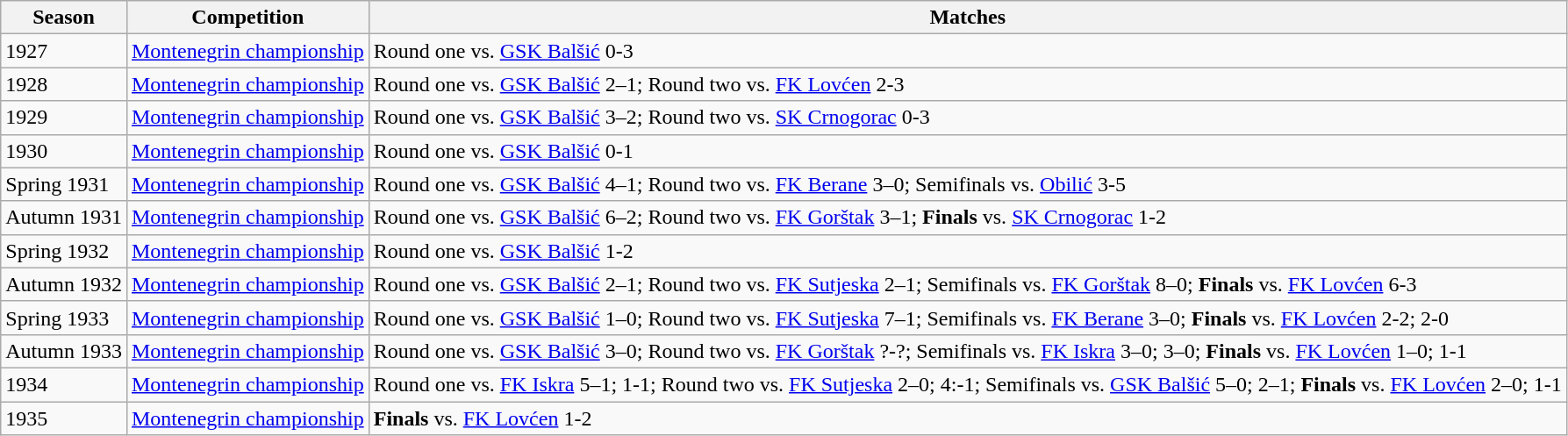<table class="wikitable">
<tr>
<th>Season</th>
<th>Competition</th>
<th>Matches</th>
</tr>
<tr>
<td>1927</td>
<td><a href='#'>Montenegrin championship</a></td>
<td>Round one vs. <a href='#'>GSK Balšić</a> 0-3</td>
</tr>
<tr>
<td>1928</td>
<td><a href='#'>Montenegrin championship</a></td>
<td>Round one vs. <a href='#'>GSK Balšić</a> 2–1; Round two vs. <a href='#'>FK Lovćen</a> 2-3</td>
</tr>
<tr>
<td>1929</td>
<td><a href='#'>Montenegrin championship</a></td>
<td>Round one vs. <a href='#'>GSK Balšić</a> 3–2; Round two vs. <a href='#'>SK Crnogorac</a> 0-3</td>
</tr>
<tr>
<td>1930</td>
<td><a href='#'>Montenegrin championship</a></td>
<td>Round one vs. <a href='#'>GSK Balšić</a> 0-1</td>
</tr>
<tr>
<td>Spring 1931</td>
<td><a href='#'>Montenegrin championship</a></td>
<td>Round one vs. <a href='#'>GSK Balšić</a> 4–1; Round two vs. <a href='#'>FK Berane</a> 3–0; Semifinals vs. <a href='#'>Obilić</a> 3-5</td>
</tr>
<tr>
<td>Autumn 1931</td>
<td><a href='#'>Montenegrin championship</a></td>
<td>Round one vs. <a href='#'>GSK Balšić</a> 6–2; Round two vs. <a href='#'>FK Gorštak</a> 3–1; <strong>Finals</strong> vs. <a href='#'>SK Crnogorac</a> 1-2</td>
</tr>
<tr>
<td>Spring 1932</td>
<td><a href='#'>Montenegrin championship</a></td>
<td>Round one vs. <a href='#'>GSK Balšić</a> 1-2</td>
</tr>
<tr>
<td>Autumn 1932</td>
<td><a href='#'>Montenegrin championship</a></td>
<td>Round one vs. <a href='#'>GSK Balšić</a> 2–1; Round two vs. <a href='#'>FK Sutjeska</a> 2–1; Semifinals vs. <a href='#'>FK Gorštak</a> 8–0; <strong>Finals</strong> vs. <a href='#'>FK Lovćen</a> 6-3</td>
</tr>
<tr>
<td>Spring 1933</td>
<td><a href='#'>Montenegrin championship</a></td>
<td>Round one vs. <a href='#'>GSK Balšić</a> 1–0; Round two vs. <a href='#'>FK Sutjeska</a> 7–1; Semifinals vs. <a href='#'>FK Berane</a> 3–0; <strong>Finals</strong> vs. <a href='#'>FK Lovćen</a> 2-2; 2-0</td>
</tr>
<tr>
<td>Autumn 1933</td>
<td><a href='#'>Montenegrin championship</a></td>
<td>Round one vs. <a href='#'>GSK Balšić</a> 3–0; Round two vs. <a href='#'>FK Gorštak</a> ?-?; Semifinals vs. <a href='#'>FK Iskra</a> 3–0; 3–0; <strong>Finals</strong> vs. <a href='#'>FK Lovćen</a> 1–0; 1-1</td>
</tr>
<tr>
<td>1934</td>
<td><a href='#'>Montenegrin championship</a></td>
<td>Round one vs. <a href='#'>FK Iskra</a> 5–1; 1-1; Round two vs. <a href='#'>FK Sutjeska</a> 2–0; 4:-1; Semifinals vs. <a href='#'>GSK Balšić</a> 5–0; 2–1; <strong>Finals</strong> vs. <a href='#'>FK Lovćen</a> 2–0; 1-1</td>
</tr>
<tr>
<td>1935</td>
<td><a href='#'>Montenegrin championship</a></td>
<td><strong>Finals</strong> vs. <a href='#'>FK Lovćen</a> 1-2</td>
</tr>
</table>
